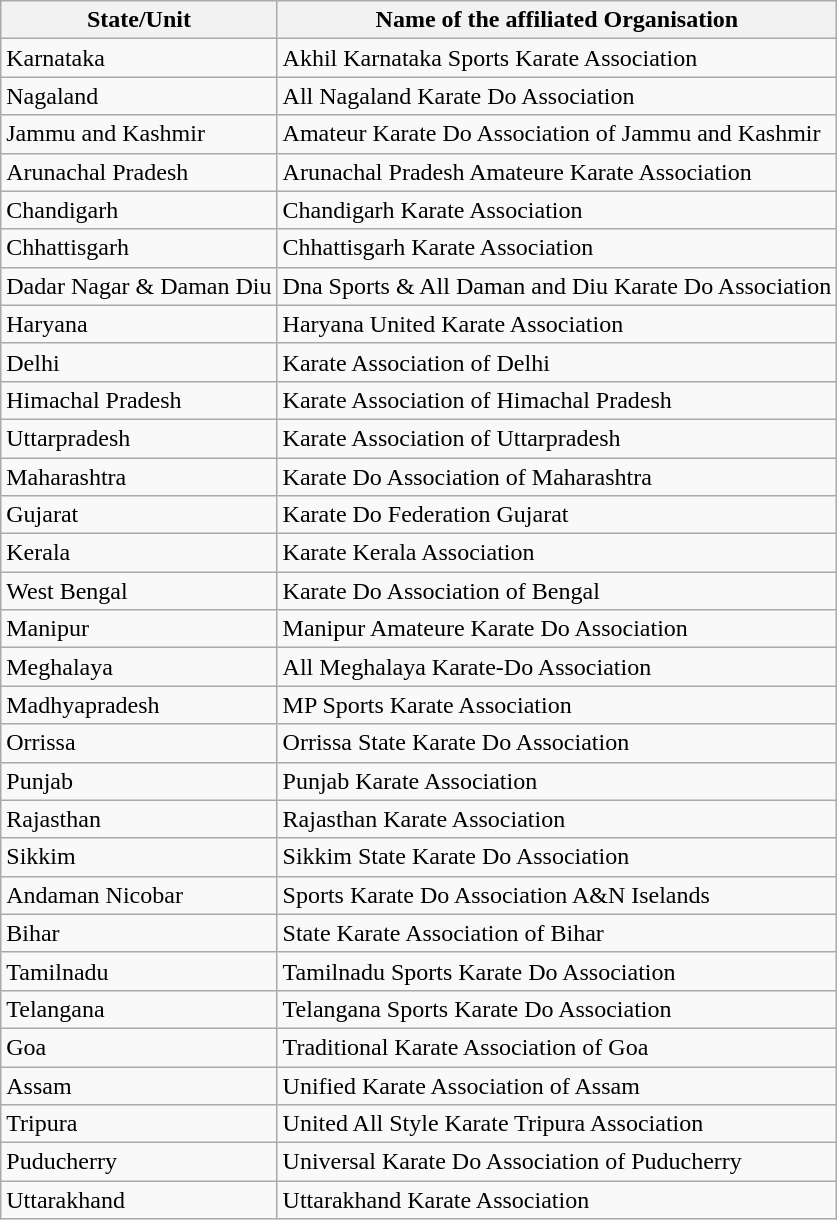<table class="wikitable sortable">
<tr>
<th>State/Unit</th>
<th>Name of the affiliated Organisation</th>
</tr>
<tr>
<td>Karnataka</td>
<td>Akhil Karnataka Sports Karate Association</td>
</tr>
<tr>
<td>Nagaland</td>
<td>All Nagaland Karate Do Association</td>
</tr>
<tr>
<td>Jammu and Kashmir</td>
<td>Amateur Karate Do Association of Jammu and Kashmir</td>
</tr>
<tr>
<td>Arunachal Pradesh</td>
<td>Arunachal Pradesh Amateure Karate Association</td>
</tr>
<tr>
<td>Chandigarh</td>
<td>Chandigarh Karate Association</td>
</tr>
<tr>
<td>Chhattisgarh</td>
<td>Chhattisgarh Karate Association</td>
</tr>
<tr>
<td>Dadar Nagar & Daman Diu</td>
<td>Dna Sports & All Daman and Diu Karate Do Association</td>
</tr>
<tr>
<td>Haryana</td>
<td>Haryana United Karate Association</td>
</tr>
<tr>
<td>Delhi</td>
<td>Karate Association of Delhi</td>
</tr>
<tr>
<td>Himachal Pradesh</td>
<td>Karate Association of Himachal Pradesh</td>
</tr>
<tr>
<td>Uttarpradesh</td>
<td>Karate Association of Uttarpradesh</td>
</tr>
<tr>
<td>Maharashtra</td>
<td>Karate Do Association of Maharashtra</td>
</tr>
<tr>
<td>Gujarat</td>
<td>Karate Do Federation Gujarat</td>
</tr>
<tr>
<td>Kerala</td>
<td>Karate Kerala Association</td>
</tr>
<tr>
<td>West Bengal</td>
<td>Karate Do Association of Bengal</td>
</tr>
<tr>
<td>Manipur</td>
<td>Manipur Amateure Karate Do Association</td>
</tr>
<tr>
<td>Meghalaya</td>
<td>All Meghalaya Karate-Do Association</td>
</tr>
<tr>
<td>Madhyapradesh</td>
<td>MP Sports Karate Association</td>
</tr>
<tr>
<td>Orrissa</td>
<td>Orrissa State Karate Do Association</td>
</tr>
<tr>
<td>Punjab</td>
<td>Punjab Karate Association</td>
</tr>
<tr>
<td>Rajasthan</td>
<td>Rajasthan Karate Association</td>
</tr>
<tr>
<td>Sikkim</td>
<td>Sikkim State Karate Do Association</td>
</tr>
<tr>
<td>Andaman Nicobar</td>
<td>Sports Karate Do Association A&N Iselands</td>
</tr>
<tr>
<td>Bihar</td>
<td>State Karate Association of Bihar</td>
</tr>
<tr>
<td>Tamilnadu</td>
<td>Tamilnadu Sports Karate Do Association</td>
</tr>
<tr>
<td>Telangana</td>
<td>Telangana Sports Karate Do Association</td>
</tr>
<tr>
<td>Goa</td>
<td>Traditional Karate Association of Goa</td>
</tr>
<tr>
<td>Assam</td>
<td>Unified Karate Association of Assam</td>
</tr>
<tr>
<td>Tripura</td>
<td>United All Style Karate Tripura Association</td>
</tr>
<tr>
<td>Puducherry</td>
<td>Universal Karate Do Association of Puducherry</td>
</tr>
<tr>
<td>Uttarakhand</td>
<td>Uttarakhand Karate Association</td>
</tr>
</table>
